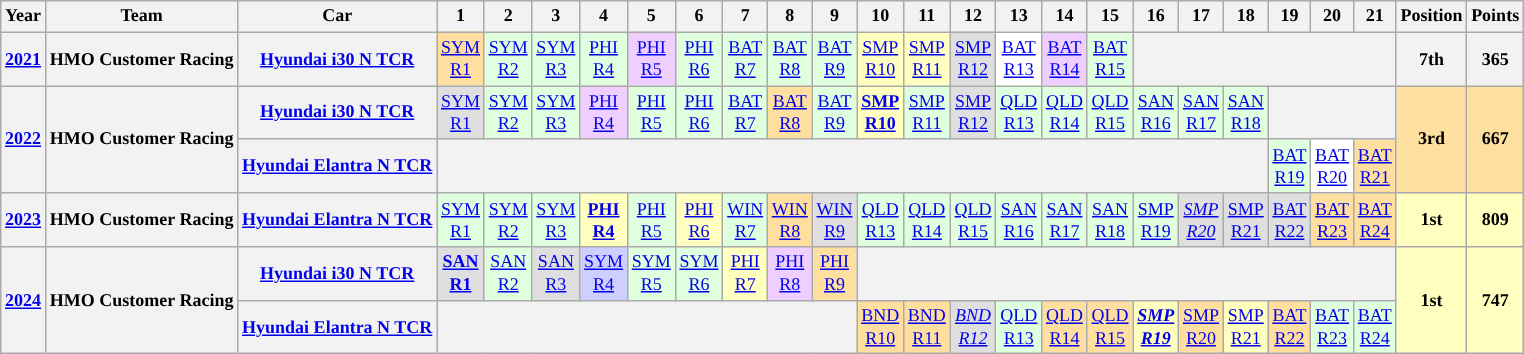<table class="wikitable" style="text-align:center; font-size:75%">
<tr>
<th>Year</th>
<th>Team</th>
<th>Car</th>
<th>1</th>
<th>2</th>
<th>3</th>
<th>4</th>
<th>5</th>
<th>6</th>
<th>7</th>
<th>8</th>
<th>9</th>
<th>10</th>
<th>11</th>
<th>12</th>
<th>13</th>
<th>14</th>
<th>15</th>
<th>16</th>
<th>17</th>
<th>18</th>
<th>19</th>
<th>20</th>
<th>21</th>
<th>Position</th>
<th>Points</th>
</tr>
<tr>
<th><a href='#'>2021</a></th>
<th>HMO Customer Racing</th>
<th><a href='#'>Hyundai i30 N TCR</a></th>
<td style=background:#ffdf9f><a href='#'>SYM<br>R1</a><br></td>
<td style=background:#dfffdf><a href='#'>SYM<br>R2</a><br></td>
<td style=background:#dfffdf><a href='#'>SYM<br>R3</a><br></td>
<td style=background:#dfffdf><a href='#'>PHI<br>R4</a><br></td>
<td style=background:#efcfff><a href='#'>PHI<br>R5</a><br></td>
<td style=background:#dfffdf><a href='#'>PHI<br>R6</a><br></td>
<td style=background:#dfffdf><a href='#'>BAT<br>R7</a><br></td>
<td style=background:#dfffdf><a href='#'>BAT<br>R8</a><br></td>
<td style=background:#dfffdf><a href='#'>BAT<br>R9</a><br></td>
<td style=background:#ffffbf><a href='#'>SMP<br>R10</a><br></td>
<td style=background:#ffffbf><a href='#'>SMP<br>R11</a><br></td>
<td style=background:#dfdfdf><a href='#'>SMP<br>R12</a><br></td>
<td style=background:#ffffff><a href='#'>BAT<br>R13</a><br></td>
<td style=background:#efcfff><a href='#'>BAT<br>R14</a><br></td>
<td style=background:#dfffdf><a href='#'>BAT<br>R15</a><br></td>
<th colspan=6></th>
<th>7th</th>
<th>365</th>
</tr>
<tr>
<th rowspan="2"><a href='#'>2022</a></th>
<th rowspan="2">HMO Customer Racing</th>
<th><a href='#'>Hyundai i30 N TCR</a></th>
<td style=background:#dfdfdf><a href='#'>SYM<br>R1</a><br></td>
<td style=background:#dfffdf><a href='#'>SYM<br>R2</a><br></td>
<td style=background:#dfffdf><a href='#'>SYM<br>R3</a><br></td>
<td style=background:#efcfff><a href='#'>PHI<br>R4</a><br></td>
<td style=background:#dfffdf><a href='#'>PHI<br>R5</a><br></td>
<td style=background:#dfffdf><a href='#'>PHI<br>R6</a><br></td>
<td style=background:#dfffdf><a href='#'>BAT<br>R7</a><br></td>
<td style=background:#ffdf9f><a href='#'>BAT<br>R8</a><br></td>
<td style=background:#dfffdf><a href='#'>BAT<br>R9</a><br></td>
<td style=background:#ffffbf><strong><a href='#'>SMP<br>R10</a><br></strong></td>
<td style=background:#dfffdf><a href='#'>SMP<br>R11</a><br></td>
<td style=background:#dfdfdf><a href='#'>SMP<br>R12</a><br></td>
<td style=background:#dfffdf><a href='#'>QLD<br>R13</a><br></td>
<td style=background:#dfffdf><a href='#'>QLD<br>R14</a><br></td>
<td style=background:#dfffdf><a href='#'>QLD<br>R15</a><br></td>
<td style=background:#dfffdf><a href='#'>SAN<br>R16</a><br></td>
<td style=background:#dfffdf><a href='#'>SAN<br>R17</a><br></td>
<td style=background:#dfffdf><a href='#'>SAN<br>R18</a><br></td>
<th colspan="3"></th>
<th style=background:#ffdf9f rowspan="2">3rd</th>
<th style=background:#ffdf9f rowspan="2">667</th>
</tr>
<tr>
<th><a href='#'>Hyundai Elantra N TCR</a></th>
<th colspan="18"></th>
<td style="background:#dfffdf"><a href='#'>BAT<br>R19</a><br></td>
<td style="background:#ffffff"><a href='#'>BAT<br>R20</a><br></td>
<td style="background:#ffdf9f"><a href='#'>BAT<br>R21</a><br></td>
</tr>
<tr>
<th><a href='#'>2023</a></th>
<th>HMO Customer Racing</th>
<th><a href='#'>Hyundai Elantra N TCR</a></th>
<td style=background:#dfffdf><a href='#'>SYM<br>R1</a><br></td>
<td style=background:#dfffdf><a href='#'>SYM<br>R2</a><br></td>
<td style=background:#dfffdf><a href='#'>SYM<br>R3</a><br></td>
<td style=background:#ffffbf><strong><a href='#'>PHI<br>R4</a><br></strong></td>
<td style=background:#dfffdf><a href='#'>PHI<br>R5</a><br></td>
<td style=background:#ffffbf><a href='#'>PHI<br>R6</a><br></td>
<td style=background:#dfffdf><a href='#'>WIN<br>R7</a><br></td>
<td style=background:#ffdf9f><a href='#'>WIN<br>R8</a><br></td>
<td style=background:#dfdfdf><a href='#'>WIN<br>R9</a><br></td>
<td style=background:#dfffdf><a href='#'>QLD<br>R13</a><br></td>
<td style=background:#dfffdf><a href='#'>QLD<br>R14</a><br></td>
<td style=background:#dfffdf><a href='#'>QLD<br>R15</a><br></td>
<td style=background:#dfffdf><a href='#'>SAN<br>R16</a><br></td>
<td style=background:#dfffdf><a href='#'>SAN<br>R17</a><br></td>
<td style=background:#dfffdf><a href='#'>SAN<br>R18</a><br></td>
<td style=background:#dfffdf><a href='#'>SMP<br>R19</a><br></td>
<td style=background:#dfdfdf><em><a href='#'>SMP<br>R20</a><br></em></td>
<td style=background:#dfdfdf><a href='#'>SMP<br>R21</a><br></td>
<td style=background:#dfdfdf><a href='#'>BAT<br>R22</a><br></td>
<td style=background:#ffdf9f><a href='#'>BAT<br>R23</a><br></td>
<td style=background:#ffdf9f><a href='#'>BAT<br>R24</a><br></td>
<th style=background:#ffffbf>1st</th>
<th style=background:#ffffbf>809</th>
</tr>
<tr>
<th rowspan="2"><a href='#'>2024</a></th>
<th rowspan="2">HMO Customer Racing</th>
<th><a href='#'>Hyundai i30 N TCR</a></th>
<td style=background:#dfdfdf><strong><a href='#'>SAN<br>R1</a><br></strong></td>
<td style=background:#dfffdf><a href='#'>SAN<br>R2</a><br></td>
<td style=background:#dfdfdf><a href='#'>SAN<br>R3</a><br></td>
<td style=background:#cfcfff><a href='#'>SYM<br>R4</a><br></td>
<td style=background:#dfffdf><a href='#'>SYM<br>R5</a><br></td>
<td style=background:#dfffdf><a href='#'>SYM<br>R6</a><br></td>
<td style=background:#ffffbf><a href='#'>PHI<br>R7</a><br></td>
<td style=background:#efcfff><a href='#'>PHI<br>R8</a><br></td>
<td style=background:#ffdf9f><a href='#'>PHI<br>R9</a><br></td>
<th colspan="12"></th>
<th style=background:#ffffbf rowspan="2">1st</th>
<th style=background:#ffffbf rowspan="2">747</th>
</tr>
<tr>
<th><a href='#'>Hyundai Elantra N TCR</a></th>
<th colspan="9"></th>
<td style=background:#ffdf9f><a href='#'>BND<br>R10</a><br></td>
<td style=background:#ffdf9f><a href='#'>BND<br>R11</a><br></td>
<td style=background:#dfdfdf><em><a href='#'>BND<br>R12</a><br></em></td>
<td style=background:#dfffdf><a href='#'>QLD<br>R13</a><br></td>
<td style=background:#ffdf9f><a href='#'>QLD<br>R14</a><br></td>
<td style=background:#ffdf9f><a href='#'>QLD<br>R15</a><br></td>
<td style=background:#ffffbf><strong><em><a href='#'>SMP<br>R19</a><br></em></strong></td>
<td style=background:#ffdf9f><a href='#'>SMP<br>R20</a><br></td>
<td style=background:#ffffbf><a href='#'>SMP<br>R21</a><br></td>
<td style=background:#ffdf9f><a href='#'>BAT<br>R22</a><br></td>
<td style=background:#dfffdf><a href='#'>BAT<br>R23</a><br></td>
<td style=background:#dfffdf><a href='#'>BAT<br>R24</a><br></td>
</tr>
</table>
